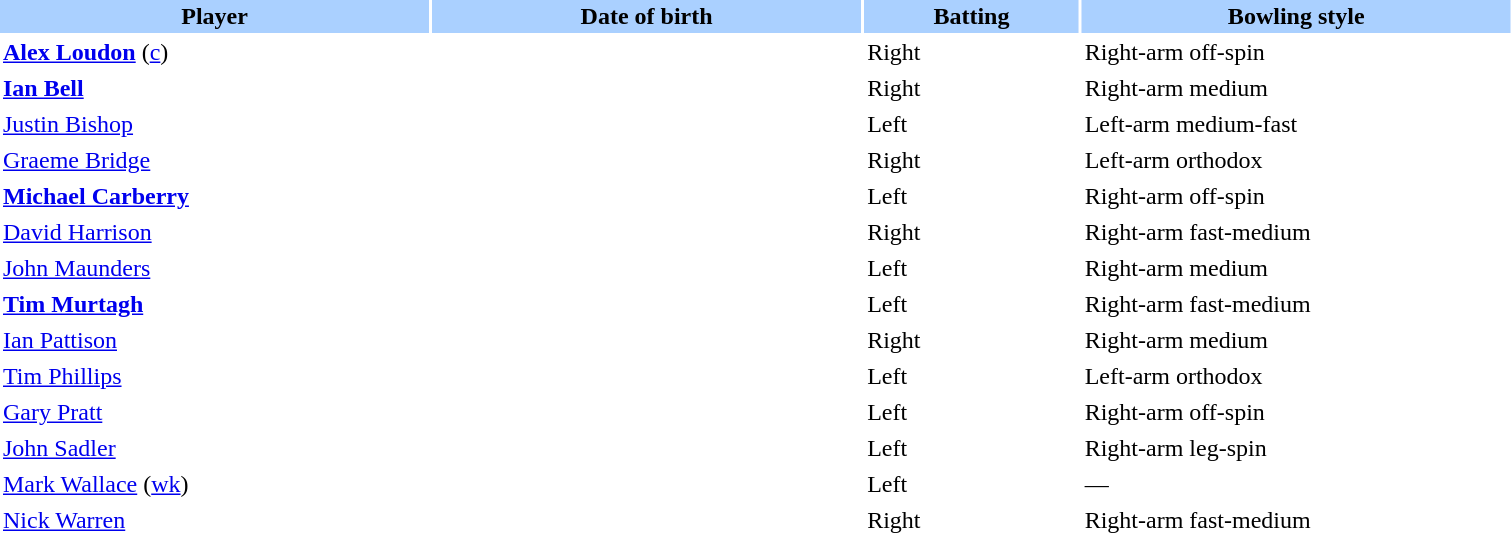<table class="sortable" style="width:80%;" border="0" cellspacing="2" cellpadding="2">
<tr style="background:#aad0ff;">
<th width=20%>Player</th>
<th width=20%>Date of birth</th>
<th width=10%>Batting</th>
<th width=20%>Bowling style</th>
</tr>
<tr>
<td><strong><a href='#'>Alex Loudon</a></strong> (<a href='#'>c</a>)</td>
<td></td>
<td>Right</td>
<td>Right-arm off-spin</td>
</tr>
<tr>
<td><strong><a href='#'>Ian Bell</a></strong></td>
<td></td>
<td>Right</td>
<td>Right-arm medium</td>
</tr>
<tr>
<td><a href='#'>Justin Bishop</a></td>
<td></td>
<td>Left</td>
<td>Left-arm medium-fast</td>
</tr>
<tr>
<td><a href='#'>Graeme Bridge</a></td>
<td></td>
<td>Right</td>
<td>Left-arm orthodox</td>
</tr>
<tr>
<td><strong><a href='#'>Michael Carberry</a></strong></td>
<td></td>
<td>Left</td>
<td>Right-arm off-spin</td>
</tr>
<tr>
<td><a href='#'>David Harrison</a></td>
<td></td>
<td>Right</td>
<td>Right-arm fast-medium</td>
</tr>
<tr>
<td><a href='#'>John Maunders</a></td>
<td></td>
<td>Left</td>
<td>Right-arm medium</td>
</tr>
<tr>
<td><strong><a href='#'>Tim Murtagh</a></strong></td>
<td></td>
<td>Left</td>
<td>Right-arm fast-medium</td>
</tr>
<tr>
<td><a href='#'>Ian Pattison</a></td>
<td></td>
<td>Right</td>
<td>Right-arm medium</td>
</tr>
<tr>
<td><a href='#'>Tim Phillips</a></td>
<td></td>
<td>Left</td>
<td>Left-arm orthodox</td>
</tr>
<tr>
<td><a href='#'>Gary Pratt</a></td>
<td></td>
<td>Left</td>
<td>Right-arm off-spin</td>
</tr>
<tr>
<td><a href='#'>John Sadler</a></td>
<td></td>
<td>Left</td>
<td>Right-arm leg-spin</td>
</tr>
<tr>
<td><a href='#'>Mark Wallace</a> (<a href='#'>wk</a>)</td>
<td></td>
<td>Left</td>
<td>—</td>
</tr>
<tr>
<td><a href='#'>Nick Warren</a></td>
<td></td>
<td>Right</td>
<td>Right-arm fast-medium</td>
</tr>
</table>
